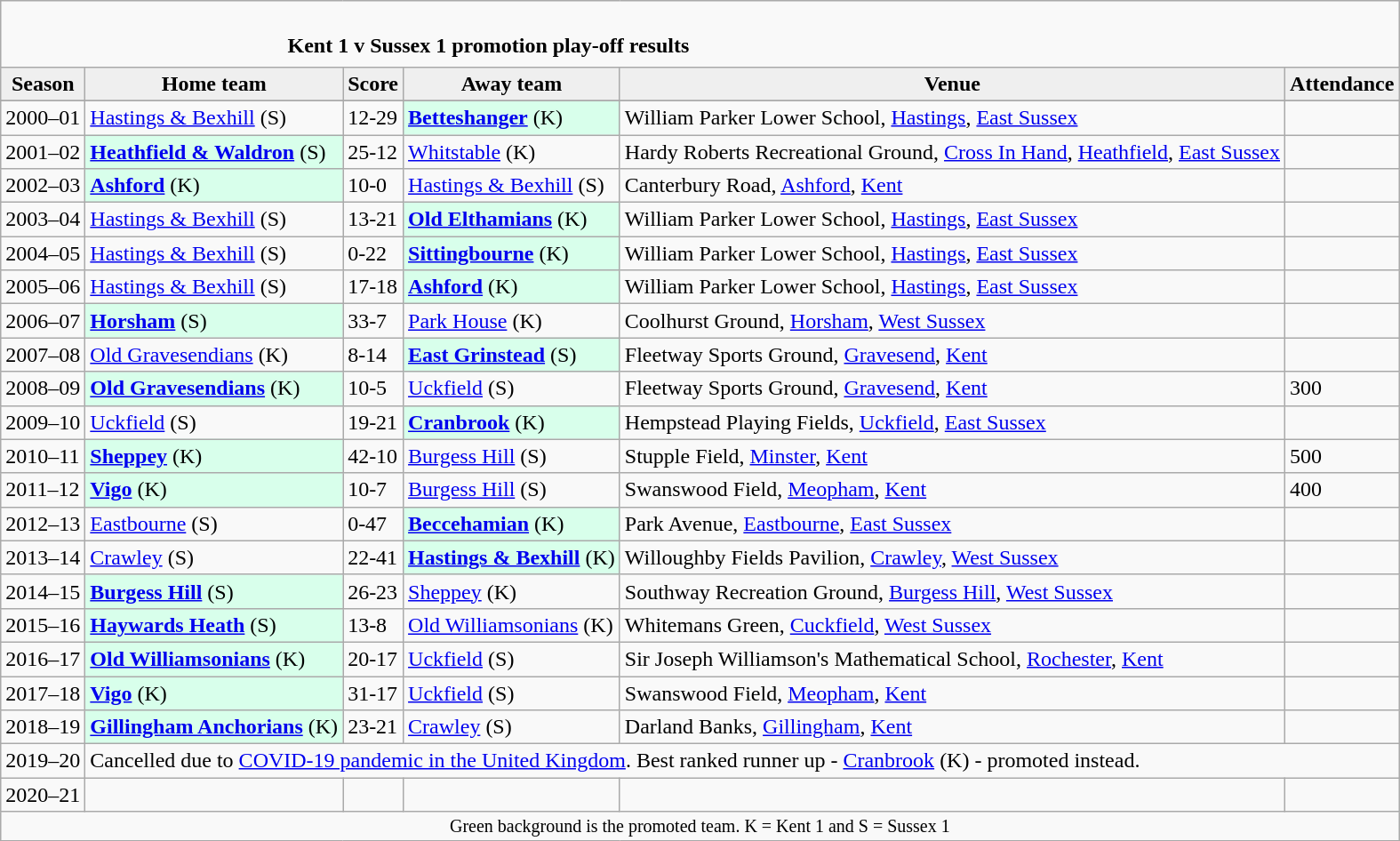<table class="wikitable" style="text-align: left;">
<tr>
<td colspan="11" cellpadding="0" cellspacing="0"><br><table border="0" style="width:100%;" cellpadding="0" cellspacing="0">
<tr>
<td style="width:20%; border:0;"></td>
<td style="border:0;"><strong>Kent 1 v Sussex 1 promotion play-off results</strong></td>
<td style="width:20%; border:0;"></td>
</tr>
</table>
</td>
</tr>
<tr>
<th style="background:#efefef;">Season</th>
<th style="background:#efefef">Home team</th>
<th style="background:#efefef">Score</th>
<th style="background:#efefef">Away team</th>
<th style="background:#efefef">Venue</th>
<th style="background:#efefef">Attendance</th>
</tr>
<tr align=left>
</tr>
<tr>
<td>2000–01</td>
<td><a href='#'>Hastings & Bexhill</a> (S)</td>
<td>12-29</td>
<td style="background:#d8ffeb;"><strong><a href='#'>Betteshanger</a></strong> (K)</td>
<td>William Parker Lower School, <a href='#'>Hastings</a>, <a href='#'>East Sussex</a></td>
<td></td>
</tr>
<tr>
<td>2001–02</td>
<td style="background:#d8ffeb;"><strong><a href='#'>Heathfield & Waldron</a></strong> (S)</td>
<td>25-12</td>
<td><a href='#'>Whitstable</a> (K)</td>
<td>Hardy Roberts Recreational Ground, <a href='#'>Cross In Hand</a>, <a href='#'>Heathfield</a>, <a href='#'>East Sussex</a></td>
<td></td>
</tr>
<tr>
<td>2002–03</td>
<td style="background:#d8ffeb;"><strong><a href='#'>Ashford</a></strong> (K)</td>
<td>10-0</td>
<td><a href='#'>Hastings & Bexhill</a> (S)</td>
<td>Canterbury Road, <a href='#'>Ashford</a>, <a href='#'>Kent</a></td>
<td></td>
</tr>
<tr>
<td>2003–04</td>
<td><a href='#'>Hastings & Bexhill</a> (S)</td>
<td>13-21</td>
<td style="background:#d8ffeb;"><strong><a href='#'>Old Elthamians</a></strong> (K)</td>
<td>William Parker Lower School, <a href='#'>Hastings</a>, <a href='#'>East Sussex</a></td>
<td></td>
</tr>
<tr>
<td>2004–05</td>
<td><a href='#'>Hastings & Bexhill</a> (S)</td>
<td>0-22</td>
<td style="background:#d8ffeb;"><strong><a href='#'>Sittingbourne</a></strong> (K)</td>
<td>William Parker Lower School, <a href='#'>Hastings</a>, <a href='#'>East Sussex</a></td>
<td></td>
</tr>
<tr>
<td>2005–06</td>
<td><a href='#'>Hastings & Bexhill</a> (S)</td>
<td>17-18</td>
<td style="background:#d8ffeb;"><strong><a href='#'>Ashford</a></strong> (K)</td>
<td>William Parker Lower School, <a href='#'>Hastings</a>, <a href='#'>East Sussex</a></td>
<td></td>
</tr>
<tr>
<td>2006–07</td>
<td style="background:#d8ffeb;"><strong><a href='#'>Horsham</a></strong> (S)</td>
<td>33-7</td>
<td><a href='#'>Park House</a> (K)</td>
<td>Coolhurst Ground, <a href='#'>Horsham</a>, <a href='#'>West Sussex</a></td>
<td></td>
</tr>
<tr>
<td>2007–08</td>
<td><a href='#'>Old Gravesendians</a> (K)</td>
<td>8-14</td>
<td style="background:#d8ffeb;"><strong><a href='#'>East Grinstead</a></strong> (S)</td>
<td>Fleetway Sports Ground, <a href='#'>Gravesend</a>, <a href='#'>Kent</a></td>
<td></td>
</tr>
<tr>
<td>2008–09</td>
<td style="background:#d8ffeb;"><strong><a href='#'>Old Gravesendians</a></strong> (K)</td>
<td>10-5</td>
<td><a href='#'>Uckfield</a> (S)</td>
<td>Fleetway Sports Ground, <a href='#'>Gravesend</a>, <a href='#'>Kent</a></td>
<td>300</td>
</tr>
<tr>
<td>2009–10</td>
<td><a href='#'>Uckfield</a> (S)</td>
<td>19-21</td>
<td style="background:#d8ffeb;"><strong><a href='#'>Cranbrook</a></strong> (K)</td>
<td>Hempstead Playing Fields, <a href='#'>Uckfield</a>, <a href='#'>East Sussex</a></td>
<td></td>
</tr>
<tr>
<td>2010–11</td>
<td style="background:#d8ffeb;"><strong><a href='#'>Sheppey</a></strong> (K)</td>
<td>42-10</td>
<td><a href='#'>Burgess Hill</a> (S)</td>
<td>Stupple Field, <a href='#'>Minster</a>, <a href='#'>Kent</a></td>
<td>500</td>
</tr>
<tr>
<td>2011–12</td>
<td style="background:#d8ffeb;"><strong><a href='#'>Vigo</a></strong> (K)</td>
<td>10-7</td>
<td><a href='#'>Burgess Hill</a> (S)</td>
<td>Swanswood Field, <a href='#'>Meopham</a>, <a href='#'>Kent</a></td>
<td>400</td>
</tr>
<tr>
<td>2012–13</td>
<td><a href='#'>Eastbourne</a> (S)</td>
<td>0-47</td>
<td style="background:#d8ffeb;"><strong><a href='#'>Beccehamian</a></strong> (K)</td>
<td>Park Avenue, <a href='#'>Eastbourne</a>, <a href='#'>East Sussex</a></td>
<td></td>
</tr>
<tr>
<td>2013–14</td>
<td><a href='#'>Crawley</a> (S)</td>
<td>22-41</td>
<td style="background:#d8ffeb;"><strong><a href='#'>Hastings & Bexhill</a></strong> (K)</td>
<td>Willoughby Fields Pavilion, <a href='#'>Crawley</a>, <a href='#'>West Sussex</a></td>
<td></td>
</tr>
<tr>
<td>2014–15</td>
<td style="background:#d8ffeb;"><strong><a href='#'>Burgess Hill</a></strong> (S)</td>
<td>26-23</td>
<td><a href='#'>Sheppey</a> (K)</td>
<td>Southway Recreation Ground, <a href='#'>Burgess Hill</a>, <a href='#'>West Sussex</a></td>
<td></td>
</tr>
<tr>
<td>2015–16</td>
<td style="background:#d8ffeb;"><strong><a href='#'>Haywards Heath</a></strong> (S)</td>
<td>13-8</td>
<td><a href='#'>Old Williamsonians</a> (K)</td>
<td>Whitemans Green, <a href='#'>Cuckfield</a>, <a href='#'>West Sussex</a></td>
<td></td>
</tr>
<tr>
<td>2016–17</td>
<td style="background:#d8ffeb;"><strong><a href='#'>Old Williamsonians</a></strong> (K)</td>
<td>20-17</td>
<td><a href='#'>Uckfield</a> (S)</td>
<td>Sir Joseph Williamson's Mathematical School, <a href='#'>Rochester</a>, <a href='#'>Kent</a></td>
<td></td>
</tr>
<tr>
<td>2017–18</td>
<td style="background:#d8ffeb;"><strong><a href='#'>Vigo</a></strong> (K)</td>
<td>31-17</td>
<td><a href='#'>Uckfield</a> (S)</td>
<td>Swanswood Field, <a href='#'>Meopham</a>, <a href='#'>Kent</a></td>
<td></td>
</tr>
<tr>
<td>2018–19</td>
<td style="background:#d8ffeb;"><strong><a href='#'>Gillingham Anchorians</a></strong> (K)</td>
<td>23-21</td>
<td><a href='#'>Crawley</a> (S)</td>
<td>Darland Banks, <a href='#'>Gillingham</a>, <a href='#'>Kent</a></td>
<td></td>
</tr>
<tr>
<td>2019–20</td>
<td colspan=6>Cancelled due to <a href='#'>COVID-19 pandemic in the United Kingdom</a>.  Best ranked runner up - <a href='#'>Cranbrook</a> (K) - promoted instead.</td>
</tr>
<tr>
<td>2020–21</td>
<td></td>
<td></td>
<td></td>
<td></td>
<td></td>
</tr>
<tr>
<td colspan="15"  style="border:0; font-size:smaller; text-align:center;">Green background is the promoted team. K = Kent 1 and S = Sussex 1</td>
</tr>
<tr>
</tr>
</table>
